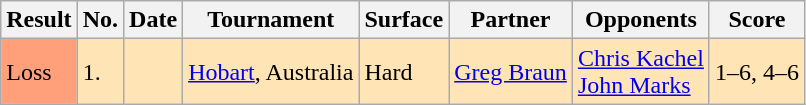<table class="sortable wikitable">
<tr>
<th>Result</th>
<th>No.</th>
<th>Date</th>
<th>Tournament</th>
<th>Surface</th>
<th>Partner</th>
<th>Opponents</th>
<th class="unsortable">Score</th>
</tr>
<tr style="background:moccasin;">
<td bgcolor=FFA07A>Loss</td>
<td>1.</td>
<td></td>
<td><a href='#'>Hobart</a>, Australia</td>
<td>Hard</td>
<td> <a href='#'>Greg Braun</a></td>
<td> <a href='#'>Chris Kachel</a><br> <a href='#'>John Marks</a></td>
<td>1–6, 4–6</td>
</tr>
</table>
